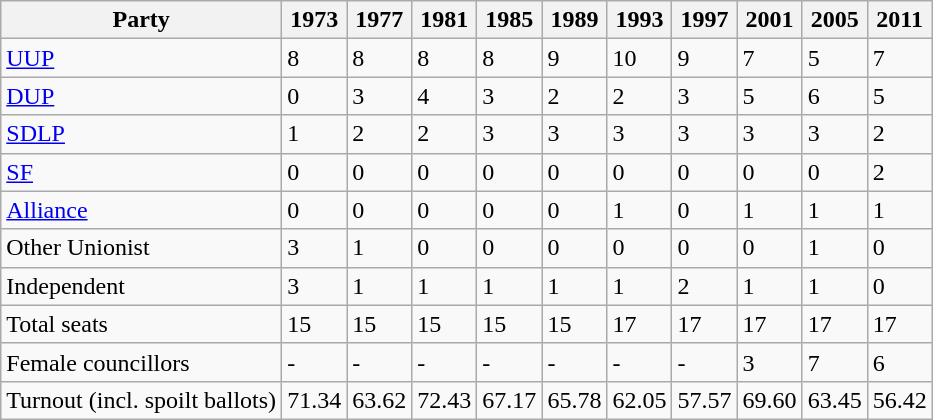<table class="wikitable sortable" border="1">
<tr>
<th scope="col">Party</th>
<th scope="col">1973</th>
<th scope="col">1977</th>
<th scope="col">1981</th>
<th scope="col">1985</th>
<th scope="col">1989</th>
<th scope="col">1993</th>
<th scope="col">1997</th>
<th scope="col">2001</th>
<th scope="col">2005</th>
<th scope="col">2011</th>
</tr>
<tr>
<td><a href='#'>UUP</a></td>
<td>8</td>
<td>8</td>
<td>8</td>
<td>8</td>
<td>9</td>
<td>10</td>
<td>9</td>
<td>7</td>
<td>5</td>
<td>7</td>
</tr>
<tr>
<td><a href='#'>DUP</a></td>
<td>0</td>
<td>3</td>
<td>4</td>
<td>3</td>
<td>2</td>
<td>2</td>
<td>3</td>
<td>5</td>
<td>6</td>
<td>5</td>
</tr>
<tr>
<td><a href='#'>SDLP</a></td>
<td>1</td>
<td>2</td>
<td>2</td>
<td>3</td>
<td>3</td>
<td>3</td>
<td>3</td>
<td>3</td>
<td>3</td>
<td>2</td>
</tr>
<tr>
<td><a href='#'>SF</a></td>
<td>0</td>
<td>0</td>
<td>0</td>
<td>0</td>
<td>0</td>
<td>0</td>
<td>0</td>
<td>0</td>
<td>0</td>
<td>2</td>
</tr>
<tr>
<td><a href='#'>Alliance</a></td>
<td>0</td>
<td>0</td>
<td>0</td>
<td>0</td>
<td>0</td>
<td>1</td>
<td>0</td>
<td>1</td>
<td>1</td>
<td>1</td>
</tr>
<tr>
<td>Other Unionist</td>
<td>3</td>
<td>1</td>
<td>0</td>
<td>0</td>
<td>0</td>
<td>0</td>
<td>0</td>
<td>0</td>
<td>1</td>
<td>0</td>
</tr>
<tr>
<td>Independent</td>
<td>3</td>
<td>1</td>
<td>1</td>
<td>1</td>
<td>1</td>
<td>1</td>
<td>2</td>
<td>1</td>
<td>1</td>
<td>0</td>
</tr>
<tr>
<td>Total seats</td>
<td>15</td>
<td>15</td>
<td>15</td>
<td>15</td>
<td>15</td>
<td>17</td>
<td>17</td>
<td>17</td>
<td>17</td>
<td>17</td>
</tr>
<tr>
<td>Female councillors</td>
<td>-</td>
<td>-</td>
<td>-</td>
<td>-</td>
<td>-</td>
<td>-</td>
<td>-</td>
<td>3</td>
<td>7</td>
<td>6</td>
</tr>
<tr>
<td>Turnout (incl. spoilt ballots)</td>
<td>71.34</td>
<td>63.62</td>
<td>72.43</td>
<td>67.17</td>
<td>65.78</td>
<td>62.05</td>
<td>57.57</td>
<td>69.60</td>
<td>63.45</td>
<td>56.42</td>
</tr>
</table>
